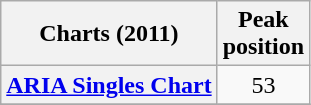<table class="wikitable plainrowheaders sortable" style="text-align:center;">
<tr>
<th scope="col">Charts (2011)</th>
<th scope="col">Peak<br>position</th>
</tr>
<tr>
<th scope="row"><a href='#'>ARIA Singles Chart</a></th>
<td>53</td>
</tr>
<tr>
</tr>
</table>
